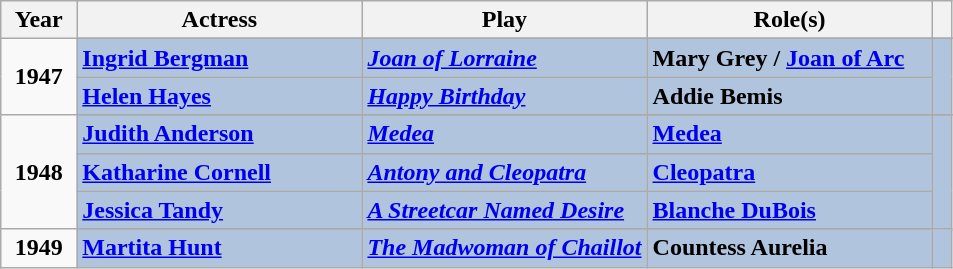<table class="wikitable sortable">
<tr>
<th scope="col" style="width:8%;">Year</th>
<th scope="col" style="width:30%;">Actress</th>
<th scope="col" style="width:30%;">Play</th>
<th scope="col" style="width:30%;">Role(s)</th>
<th scope="col" style="width:2%;" class="unsortable"></th>
</tr>
<tr>
<td rowspan="3" align="center"><strong>1947</strong> <br> </td>
</tr>
<tr style="background:#B0C4DE">
<td><strong><a href='#'>Ingrid Bergman</a></strong></td>
<td><strong><em><a href='#'>Joan of Lorraine</a></em></strong></td>
<td><strong>Mary Grey / <a href='#'>Joan of Arc</a></strong></td>
<td rowspan="2"></td>
</tr>
<tr style="background:#B0C4DE">
<td><strong><a href='#'>Helen Hayes</a></strong></td>
<td><strong><em><a href='#'>Happy Birthday</a></em></strong></td>
<td><strong>Addie Bemis</strong></td>
</tr>
<tr>
<td rowspan="4" align="center"><strong>1948</strong> <br> </td>
</tr>
<tr style="background:#B0C4DE">
<td><strong><a href='#'>Judith Anderson</a></strong></td>
<td><strong><em><a href='#'>Medea</a></em></strong></td>
<td><strong><a href='#'>Medea</a></strong></td>
<td rowspan="4"></td>
</tr>
<tr style="background:#B0C4DE">
<td><strong><a href='#'>Katharine Cornell</a></strong></td>
<td><strong><em><a href='#'>Antony and Cleopatra</a></em></strong></td>
<td><strong><a href='#'>Cleopatra</a></strong></td>
</tr>
<tr style="background:#B0C4DE">
<td><strong><a href='#'>Jessica Tandy</a></strong></td>
<td><strong><em><a href='#'>A Streetcar Named Desire</a></em></strong></td>
<td><strong><a href='#'>Blanche DuBois</a></strong></td>
</tr>
<tr>
<td rowspan="2" align="center"><strong>1949</strong> <br> </td>
</tr>
<tr style="background:#B0C4DE">
<td><strong><a href='#'>Martita Hunt</a></strong></td>
<td><strong><em><a href='#'>The Madwoman of Chaillot</a></em></strong></td>
<td><strong>Countess Aurelia</strong></td>
<td></td>
</tr>
</table>
